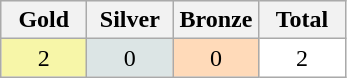<table class=wikitable style="border:1px solid #AAAAAA">
<tr bgcolor="#EFEFEF">
<th width=50>Gold</th>
<th width=50>Silver</th>
<th width=50>Bronze</th>
<th width=50>Total</th>
</tr>
<tr align="center" bgcolor="#FFFFFF">
<td style="background:#F7F6A8;">2</td>
<td style="background:#DCE5E5;">0</td>
<td style="background:#FFDAB9;">0</td>
<td>2</td>
</tr>
</table>
